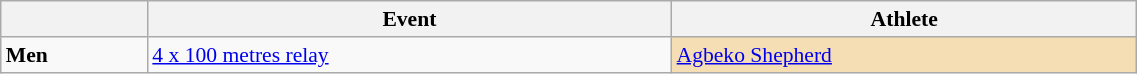<table class=wikitable style="font-size:90%" width=60%>
<tr>
<th></th>
<th>Event</th>
<th>Athlete</th>
</tr>
<tr>
<td><strong>Men</strong></td>
<td><a href='#'>4 x 100 metres relay</a></td>
<td bgcolor="wheat"><a href='#'>Agbeko Shepherd</a></td>
</tr>
</table>
